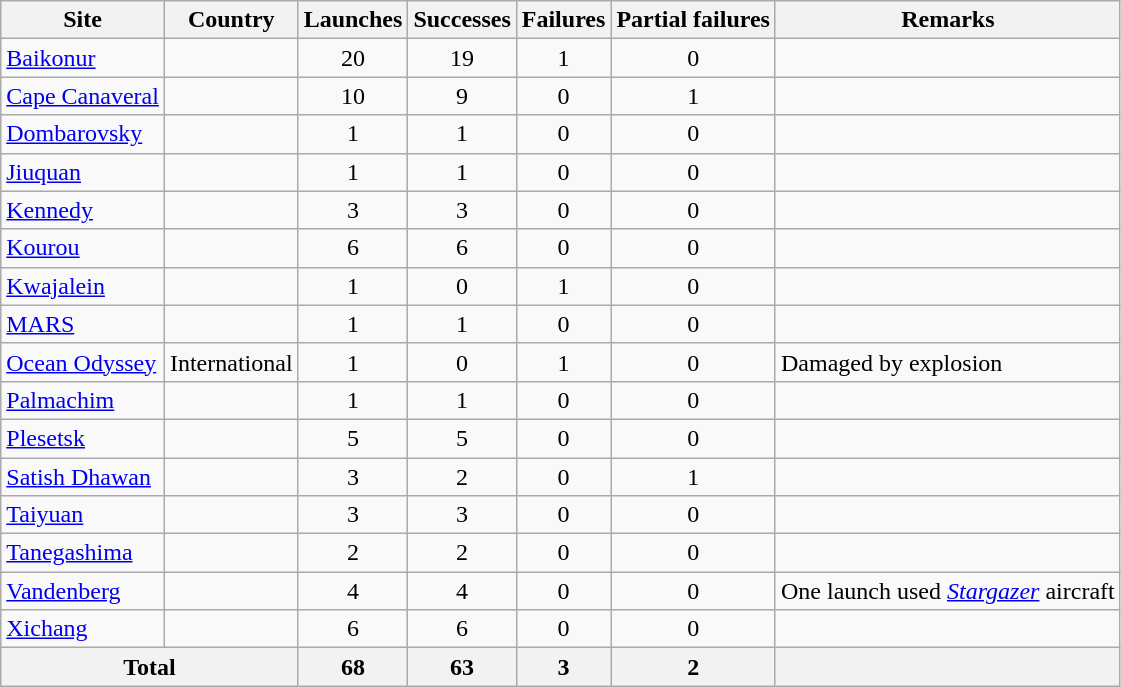<table class="wikitable sortable" style=text-align:center>
<tr>
<th>Site</th>
<th>Country</th>
<th>Launches</th>
<th>Successes</th>
<th>Failures</th>
<th>Partial failures</th>
<th>Remarks</th>
</tr>
<tr>
<td align=left><a href='#'>Baikonur</a></td>
<td align=left></td>
<td>20</td>
<td>19</td>
<td>1</td>
<td>0</td>
<td></td>
</tr>
<tr>
<td align=left><a href='#'>Cape Canaveral</a></td>
<td align=left></td>
<td>10</td>
<td>9</td>
<td>0</td>
<td>1</td>
<td></td>
</tr>
<tr>
<td align=left><a href='#'>Dombarovsky</a></td>
<td align=left></td>
<td>1</td>
<td>1</td>
<td>0</td>
<td>0</td>
<td></td>
</tr>
<tr>
<td align=left><a href='#'>Jiuquan</a></td>
<td align=left></td>
<td>1</td>
<td>1</td>
<td>0</td>
<td>0</td>
<td></td>
</tr>
<tr>
<td align=left><a href='#'>Kennedy</a></td>
<td align=left></td>
<td>3</td>
<td>3</td>
<td>0</td>
<td>0</td>
<td></td>
</tr>
<tr>
<td align=left><a href='#'>Kourou</a></td>
<td align=left></td>
<td>6</td>
<td>6</td>
<td>0</td>
<td>0</td>
<td></td>
</tr>
<tr>
<td align=left><a href='#'>Kwajalein</a></td>
<td align=left></td>
<td>1</td>
<td>0</td>
<td>1</td>
<td>0</td>
<td></td>
</tr>
<tr>
<td align=left><a href='#'>MARS</a></td>
<td align=left></td>
<td>1</td>
<td>1</td>
<td>0</td>
<td>0</td>
<td></td>
</tr>
<tr>
<td align=left><a href='#'>Ocean Odyssey</a></td>
<td align=left> International</td>
<td>1</td>
<td>0</td>
<td>1</td>
<td>0</td>
<td align=left>Damaged by explosion</td>
</tr>
<tr>
<td align=left><a href='#'>Palmachim</a></td>
<td align=left></td>
<td>1</td>
<td>1</td>
<td>0</td>
<td>0</td>
<td></td>
</tr>
<tr>
<td align=left><a href='#'>Plesetsk</a></td>
<td align=left></td>
<td>5</td>
<td>5</td>
<td>0</td>
<td>0</td>
<td></td>
</tr>
<tr>
<td align=left><a href='#'>Satish Dhawan</a></td>
<td align=left></td>
<td>3</td>
<td>2</td>
<td>0</td>
<td>1</td>
<td></td>
</tr>
<tr>
<td align=left><a href='#'>Taiyuan</a></td>
<td align=left></td>
<td>3</td>
<td>3</td>
<td>0</td>
<td>0</td>
<td></td>
</tr>
<tr>
<td align=left><a href='#'>Tanegashima</a></td>
<td align=left></td>
<td>2</td>
<td>2</td>
<td>0</td>
<td>0</td>
<td></td>
</tr>
<tr>
<td align=left><a href='#'>Vandenberg</a></td>
<td align=left></td>
<td>4</td>
<td>4</td>
<td>0</td>
<td>0</td>
<td align=left>One launch used <em><a href='#'>Stargazer</a></em> aircraft</td>
</tr>
<tr>
<td align=left><a href='#'>Xichang</a></td>
<td align=left></td>
<td>6</td>
<td>6</td>
<td>0</td>
<td>0</td>
<td></td>
</tr>
<tr class="sortbottom">
<th colspan=2>Total</th>
<th>68</th>
<th>63</th>
<th>3</th>
<th>2</th>
<th></th>
</tr>
</table>
